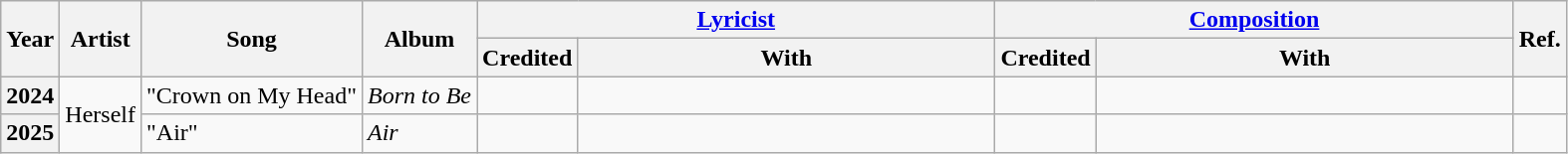<table class="wikitable plainrowheaders sortable">
<tr>
<th rowspan="2">Year</th>
<th rowspan="2">Artist</th>
<th rowspan="2">Song</th>
<th rowspan="2">Album</th>
<th colspan="2"><a href='#'>Lyricist</a></th>
<th colspan="2"><a href='#'>Composition</a></th>
<th class="unsortable" scope="col" rowspan="2">Ref.</th>
</tr>
<tr>
<th>Credited</th>
<th style="width:17em">With</th>
<th>Credited</th>
<th style="width:17em">With</th>
</tr>
<tr>
<th scope="row">2024</th>
<td rowspan="2">Herself</td>
<td>"Crown on My Head"</td>
<td><em>Born to Be</em></td>
<td></td>
<td style="text-align:center"></td>
<td></td>
<td style="text-align:center"></td>
<td style="text-align:center"></td>
</tr>
<tr>
<th scope="row">2025</th>
<td>"Air"</td>
<td><em>Air</em></td>
<td></td>
<td style="text-align:center"></td>
<td></td>
<td></td>
<td style="text-align:center"></td>
</tr>
</table>
